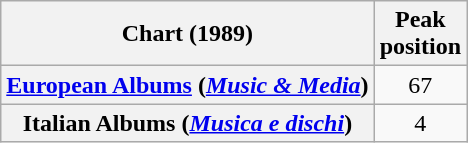<table class="wikitable sortable plainrowheaders" style="text-align:center">
<tr>
<th scope="col">Chart (1989)</th>
<th scope="col">Peak<br>position</th>
</tr>
<tr>
<th scope="row"><a href='#'>European Albums</a> (<em><a href='#'>Music & Media</a></em>)</th>
<td>67</td>
</tr>
<tr>
<th scope="row">Italian Albums (<em><a href='#'>Musica e dischi</a></em>)</th>
<td>4</td>
</tr>
</table>
